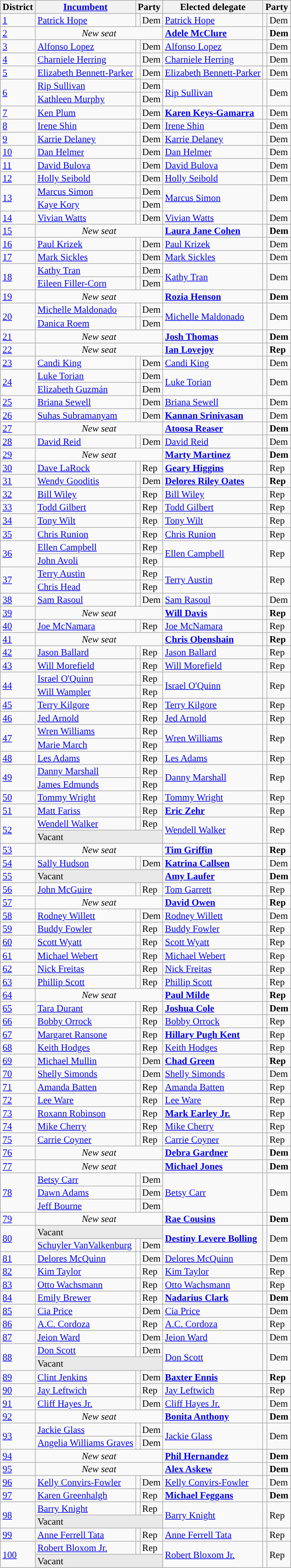<table class="sortable wikitable" style="font-size:95%;line-height:14px;">
<tr>
<th>District</th>
<th class="unsortable"><a href='#'>Incumbent</a></th>
<th colspan="2">Party</th>
<th class="unsortable">Elected delegate</th>
<th colspan="2">Party</th>
</tr>
<tr>
<td><a href='#'>1</a></td>
<td><a href='#'>Patrick Hope</a></td>
<td style="background:"></td>
<td>Dem</td>
<td><a href='#'>Patrick Hope</a></td>
<td style="background:"></td>
<td>Dem</td>
</tr>
<tr>
<td><a href='#'>2</a></td>
<td colspan=3 align=center><em>New seat</em></td>
<td><strong><a href='#'>Adele McClure</a></strong></td>
<td style="background:"></td>
<td><strong>Dem</strong></td>
</tr>
<tr>
<td><a href='#'>3</a></td>
<td><a href='#'>Alfonso Lopez</a></td>
<td style="background:"></td>
<td>Dem</td>
<td><a href='#'>Alfonso Lopez</a></td>
<td style="background:"></td>
<td>Dem</td>
</tr>
<tr>
<td><a href='#'>4</a></td>
<td><a href='#'>Charniele Herring</a></td>
<td style="background:"></td>
<td>Dem</td>
<td><a href='#'>Charniele Herring</a></td>
<td style="background:"></td>
<td>Dem</td>
</tr>
<tr>
<td><a href='#'>5</a></td>
<td><a href='#'>Elizabeth Bennett-Parker</a></td>
<td style="background:"></td>
<td>Dem</td>
<td><a href='#'>Elizabeth Bennett-Parker</a></td>
<td style="background:"></td>
<td>Dem</td>
</tr>
<tr>
<td rowspan=2><a href='#'>6</a></td>
<td><a href='#'>Rip Sullivan</a></td>
<td style="background:"></td>
<td>Dem</td>
<td rowspan=2><a href='#'>Rip Sullivan</a></td>
<td rowspan=2 style="background:"></td>
<td rowspan=2>Dem</td>
</tr>
<tr>
<td><a href='#'>Kathleen Murphy</a></td>
<td style="background:"></td>
<td>Dem</td>
</tr>
<tr>
<td><a href='#'>7</a></td>
<td><a href='#'>Ken Plum</a></td>
<td style="background:"></td>
<td>Dem</td>
<td><strong><a href='#'>Karen Keys-Gamarra</a></strong></td>
<td style="background:"></td>
<td>Dem</td>
</tr>
<tr>
<td><a href='#'>8</a></td>
<td><a href='#'>Irene Shin</a></td>
<td style="background:"></td>
<td>Dem</td>
<td><a href='#'>Irene Shin</a></td>
<td style="background:"></td>
<td>Dem</td>
</tr>
<tr>
<td><a href='#'>9</a></td>
<td><a href='#'>Karrie Delaney</a></td>
<td style="background:"></td>
<td>Dem</td>
<td><a href='#'>Karrie Delaney</a></td>
<td style="background:"></td>
<td>Dem</td>
</tr>
<tr>
<td><a href='#'>10</a></td>
<td><a href='#'>Dan Helmer</a></td>
<td style="background:"></td>
<td>Dem</td>
<td><a href='#'>Dan Helmer</a></td>
<td style="background:"></td>
<td>Dem</td>
</tr>
<tr>
<td><a href='#'>11</a></td>
<td><a href='#'>David Bulova</a></td>
<td style="background:"></td>
<td>Dem</td>
<td><a href='#'>David Bulova</a></td>
<td style="background:"></td>
<td>Dem</td>
</tr>
<tr>
<td><a href='#'>12</a></td>
<td><a href='#'>Holly Seibold</a></td>
<td style="background:"></td>
<td>Dem</td>
<td><a href='#'>Holly Seibold</a></td>
<td style="background:"></td>
<td>Dem</td>
</tr>
<tr>
<td rowspan=2><a href='#'>13</a></td>
<td><a href='#'>Marcus Simon</a></td>
<td style="background:"></td>
<td>Dem</td>
<td rowspan=2><a href='#'>Marcus Simon</a></td>
<td rowspan=2 style="background:"></td>
<td rowspan=2>Dem</td>
</tr>
<tr>
<td><a href='#'>Kaye Kory</a></td>
<td style="background:"></td>
<td>Dem</td>
</tr>
<tr>
<td><a href='#'>14</a></td>
<td><a href='#'>Vivian Watts</a></td>
<td style="background:"></td>
<td>Dem</td>
<td><a href='#'>Vivian Watts</a></td>
<td style="background:"></td>
<td>Dem</td>
</tr>
<tr>
<td><a href='#'>15</a></td>
<td colspan=3 align=center><em>New seat</em></td>
<td><strong><a href='#'>Laura Jane Cohen</a></strong></td>
<td style="background:"></td>
<td><strong>Dem</strong></td>
</tr>
<tr>
<td><a href='#'>16</a></td>
<td><a href='#'>Paul Krizek</a></td>
<td style="background:"></td>
<td>Dem</td>
<td><a href='#'>Paul Krizek</a></td>
<td style="background:"></td>
<td>Dem</td>
</tr>
<tr>
<td><a href='#'>17</a></td>
<td><a href='#'>Mark Sickles</a></td>
<td style="background:"></td>
<td>Dem</td>
<td><a href='#'>Mark Sickles</a></td>
<td style="background:"></td>
<td>Dem</td>
</tr>
<tr>
<td rowspan=2><a href='#'>18</a></td>
<td><a href='#'>Kathy Tran</a></td>
<td style="background:"></td>
<td>Dem</td>
<td rowspan=2><a href='#'>Kathy Tran</a></td>
<td rowspan=2 style="background:"></td>
<td rowspan=2>Dem</td>
</tr>
<tr>
<td><a href='#'>Eileen Filler-Corn</a></td>
<td style="background:"></td>
<td>Dem</td>
</tr>
<tr>
<td><a href='#'>19</a></td>
<td colspan=3 align=center><em>New seat</em></td>
<td><strong><a href='#'>Rozia Henson</a></strong></td>
<td style="background:"></td>
<td><strong>Dem</strong></td>
</tr>
<tr>
<td rowspan=2><a href='#'>20</a></td>
<td><a href='#'>Michelle Maldonado</a></td>
<td style="background:"></td>
<td>Dem</td>
<td rowspan=2><a href='#'>Michelle Maldonado</a></td>
<td rowspan=2 style="background:"></td>
<td rowspan=2>Dem</td>
</tr>
<tr>
<td><a href='#'>Danica Roem</a></td>
<td style="background:"></td>
<td>Dem</td>
</tr>
<tr>
<td><a href='#'>21</a></td>
<td colspan=3 align=center><em>New seat</em></td>
<td><strong><a href='#'>Josh Thomas</a></strong></td>
<td style="background:"></td>
<td><strong>Dem</strong></td>
</tr>
<tr>
<td><a href='#'>22</a></td>
<td colspan=3 align=center><em>New seat</em></td>
<td><strong><a href='#'>Ian Lovejoy</a></strong></td>
<td style="background:"></td>
<td><strong>Rep</strong></td>
</tr>
<tr>
<td><a href='#'>23</a></td>
<td><a href='#'>Candi King</a></td>
<td style="background:"></td>
<td>Dem</td>
<td><a href='#'>Candi King</a></td>
<td style="background:"></td>
<td>Dem</td>
</tr>
<tr>
<td rowspan=2><a href='#'>24</a></td>
<td><a href='#'>Luke Torian</a></td>
<td style="background:"></td>
<td>Dem</td>
<td rowspan=2><a href='#'>Luke Torian</a></td>
<td rowspan=2 style="background:"></td>
<td rowspan=2>Dem</td>
</tr>
<tr>
<td><a href='#'>Elizabeth Guzmán</a></td>
<td style="background:"></td>
<td>Dem</td>
</tr>
<tr>
<td><a href='#'>25</a></td>
<td><a href='#'>Briana Sewell</a></td>
<td style="background:"></td>
<td>Dem</td>
<td><a href='#'>Briana Sewell</a></td>
<td style="background:"></td>
<td>Dem</td>
</tr>
<tr>
<td><a href='#'>26</a></td>
<td><a href='#'>Suhas Subramanyam</a></td>
<td style="background:"></td>
<td>Dem</td>
<td><strong><a href='#'>Kannan Srinivasan</a></strong></td>
<td style="background:"></td>
<td>Dem</td>
</tr>
<tr>
<td><a href='#'>27</a></td>
<td colspan=3 align=center><em>New seat</em></td>
<td><strong><a href='#'>Atoosa Reaser</a></strong></td>
<td style="background:"></td>
<td><strong>Dem</strong></td>
</tr>
<tr>
<td><a href='#'>28</a></td>
<td><a href='#'>David Reid</a></td>
<td style="background:"></td>
<td>Dem</td>
<td><a href='#'>David Reid</a></td>
<td style="background:"></td>
<td>Dem</td>
</tr>
<tr>
<td><a href='#'>29</a></td>
<td colspan=3 align=center><em>New seat</em></td>
<td><strong><a href='#'>Marty Martinez</a></strong></td>
<td style="background:"></td>
<td><strong>Dem</strong></td>
</tr>
<tr>
<td><a href='#'>30</a></td>
<td><a href='#'>Dave LaRock</a></td>
<td style="background:"></td>
<td>Rep</td>
<td><strong><a href='#'>Geary Higgins</a></strong></td>
<td style="background:"></td>
<td>Rep</td>
</tr>
<tr>
<td><a href='#'>31</a></td>
<td><a href='#'>Wendy Gooditis</a></td>
<td style="background:"></td>
<td>Dem</td>
<td><strong><a href='#'>Delores Riley Oates</a></strong></td>
<td style="background:"></td>
<td><strong>Rep</strong></td>
</tr>
<tr>
<td><a href='#'>32</a></td>
<td><a href='#'>Bill Wiley</a></td>
<td style="background:"></td>
<td>Rep</td>
<td><a href='#'>Bill Wiley</a></td>
<td style="background:"></td>
<td>Rep</td>
</tr>
<tr>
<td><a href='#'>33</a></td>
<td><a href='#'>Todd Gilbert</a></td>
<td style="background:"></td>
<td>Rep</td>
<td><a href='#'>Todd Gilbert</a></td>
<td style="background:"></td>
<td>Rep</td>
</tr>
<tr>
<td><a href='#'>34</a></td>
<td><a href='#'>Tony Wilt</a></td>
<td style="background:"></td>
<td>Rep</td>
<td><a href='#'>Tony Wilt</a></td>
<td style="background:"></td>
<td>Rep</td>
</tr>
<tr>
<td><a href='#'>35</a></td>
<td><a href='#'>Chris Runion</a></td>
<td style="background:"></td>
<td>Rep</td>
<td><a href='#'>Chris Runion</a></td>
<td style="background:"></td>
<td>Rep</td>
</tr>
<tr>
<td rowspan=2><a href='#'>36</a></td>
<td><a href='#'>Ellen Campbell</a></td>
<td style="background:"></td>
<td>Rep</td>
<td rowspan=2><a href='#'>Ellen Campbell</a></td>
<td rowspan=2 style="background:"></td>
<td rowspan=2>Rep</td>
</tr>
<tr>
<td><a href='#'>John Avoli</a></td>
<td style="background:"></td>
<td>Rep</td>
</tr>
<tr>
<td rowspan=2><a href='#'>37</a></td>
<td><a href='#'>Terry Austin</a></td>
<td style="background:"></td>
<td>Rep</td>
<td rowspan=2><a href='#'>Terry Austin</a></td>
<td rowspan=2 style="background:"></td>
<td rowspan=2>Rep</td>
</tr>
<tr>
<td><a href='#'>Chris Head</a></td>
<td style="background:"></td>
<td>Rep</td>
</tr>
<tr>
<td><a href='#'>38</a></td>
<td><a href='#'>Sam Rasoul</a></td>
<td style="background:"></td>
<td>Dem</td>
<td><a href='#'>Sam Rasoul</a></td>
<td style="background:"></td>
<td>Dem</td>
</tr>
<tr>
<td><a href='#'>39</a></td>
<td colspan=3 align=center><em>New seat</em></td>
<td><strong><a href='#'>Will Davis</a></strong></td>
<td style="background:"></td>
<td><strong>Rep</strong></td>
</tr>
<tr>
<td><a href='#'>40</a></td>
<td><a href='#'>Joe McNamara</a></td>
<td style="background:"></td>
<td>Rep</td>
<td><a href='#'>Joe McNamara</a></td>
<td style="background:"></td>
<td>Rep</td>
</tr>
<tr>
<td><a href='#'>41</a></td>
<td colspan=3 align=center><em>New seat</em></td>
<td><strong><a href='#'>Chris Obenshain</a></strong></td>
<td style="background:"></td>
<td><strong>Rep</strong></td>
</tr>
<tr>
<td><a href='#'>42</a></td>
<td><a href='#'>Jason Ballard</a></td>
<td style="background:"></td>
<td>Rep</td>
<td><a href='#'>Jason Ballard</a></td>
<td style="background:"></td>
<td>Rep</td>
</tr>
<tr>
<td><a href='#'>43</a></td>
<td><a href='#'>Will Morefield</a></td>
<td style="background:"></td>
<td>Rep</td>
<td><a href='#'>Will Morefield</a></td>
<td style="background:"></td>
<td>Rep</td>
</tr>
<tr>
<td rowspan=2><a href='#'>44</a></td>
<td><a href='#'>Israel O'Quinn</a></td>
<td style="background:"></td>
<td>Rep</td>
<td rowspan=2><a href='#'>Israel O'Quinn</a></td>
<td rowspan=2 style="background:"></td>
<td rowspan=2>Rep</td>
</tr>
<tr>
<td><a href='#'>Will Wampler</a></td>
<td style="background:"></td>
<td>Rep</td>
</tr>
<tr>
<td><a href='#'>45</a></td>
<td><a href='#'>Terry Kilgore</a></td>
<td style="background:"></td>
<td>Rep</td>
<td><a href='#'>Terry Kilgore</a></td>
<td style="background:"></td>
<td>Rep</td>
</tr>
<tr>
<td><a href='#'>46</a></td>
<td><a href='#'>Jed Arnold</a></td>
<td style="background:"></td>
<td>Rep</td>
<td><a href='#'>Jed Arnold</a></td>
<td style="background:"></td>
<td>Rep</td>
</tr>
<tr>
<td rowspan=2><a href='#'>47</a></td>
<td><a href='#'>Wren Williams</a></td>
<td style="background:"></td>
<td>Rep</td>
<td rowspan=2><a href='#'>Wren Williams</a></td>
<td rowspan=2 style="background:"></td>
<td rowspan=2>Rep</td>
</tr>
<tr>
<td><a href='#'>Marie March</a></td>
<td style="background:"></td>
<td>Rep</td>
</tr>
<tr>
<td><a href='#'>48</a></td>
<td><a href='#'>Les Adams</a></td>
<td style="background:"></td>
<td>Rep</td>
<td><a href='#'>Les Adams</a></td>
<td style="background:"></td>
<td>Rep</td>
</tr>
<tr>
<td rowspan=2><a href='#'>49</a></td>
<td><a href='#'>Danny Marshall</a></td>
<td style="background:"></td>
<td>Rep</td>
<td rowspan=2><a href='#'>Danny Marshall</a></td>
<td rowspan=2 style="background:"></td>
<td rowspan=2>Rep</td>
</tr>
<tr>
<td><a href='#'>James Edmunds</a></td>
<td style="background:"></td>
<td>Rep</td>
</tr>
<tr>
<td><a href='#'>50</a></td>
<td><a href='#'>Tommy Wright</a></td>
<td style="background:"></td>
<td>Rep</td>
<td><a href='#'>Tommy Wright</a></td>
<td style="background:"></td>
<td>Rep</td>
</tr>
<tr>
<td><a href='#'>51</a></td>
<td><a href='#'>Matt Fariss</a></td>
<td style="background:"></td>
<td>Rep</td>
<td><strong><a href='#'>Eric Zehr</a></strong></td>
<td style="background:"></td>
<td>Rep</td>
</tr>
<tr>
<td rowspan=2><a href='#'>52</a></td>
<td><a href='#'>Wendell Walker</a></td>
<td style="background:"></td>
<td>Rep</td>
<td rowspan=2><a href='#'>Wendell Walker</a></td>
<td rowspan=2 style="background:"></td>
<td rowspan=2>Rep</td>
</tr>
<tr>
<td colspan=3 style="background:#E9E9E9;">Vacant</td>
</tr>
<tr>
<td><a href='#'>53</a></td>
<td colspan=3 align=center><em>New seat</em></td>
<td><strong><a href='#'>Tim Griffin</a></strong></td>
<td style="background:"></td>
<td><strong>Rep</strong></td>
</tr>
<tr>
<td><a href='#'>54</a></td>
<td><a href='#'>Sally Hudson</a></td>
<td style="background:"></td>
<td>Dem</td>
<td><strong><a href='#'>Katrina Callsen</a></strong></td>
<td style="background:"></td>
<td>Dem</td>
</tr>
<tr>
<td><a href='#'>55</a></td>
<td colspan=3 style="background:#E9E9E9;">Vacant</td>
<td><strong><a href='#'>Amy Laufer</a></strong></td>
<td style="background:"></td>
<td><strong>Dem</strong></td>
</tr>
<tr>
<td><a href='#'>56</a></td>
<td><a href='#'>John McGuire</a></td>
<td style="background:"></td>
<td>Rep</td>
<td><a href='#'>Tom Garrett</a></td>
<td style="background:"></td>
<td>Rep</td>
</tr>
<tr>
<td><a href='#'>57</a></td>
<td colspan=3 align=center><em>New seat</em></td>
<td><strong><a href='#'>David Owen</a></strong></td>
<td style="background:"></td>
<td><strong>Rep</strong></td>
</tr>
<tr>
<td><a href='#'>58</a></td>
<td><a href='#'>Rodney Willett</a></td>
<td style="background:"></td>
<td>Dem</td>
<td><a href='#'>Rodney Willett</a></td>
<td style="background:"></td>
<td>Dem</td>
</tr>
<tr>
<td><a href='#'>59</a></td>
<td><a href='#'>Buddy Fowler</a></td>
<td style="background:"></td>
<td>Rep</td>
<td><a href='#'>Buddy Fowler</a></td>
<td style="background:"></td>
<td>Rep</td>
</tr>
<tr>
<td><a href='#'>60</a></td>
<td><a href='#'>Scott Wyatt</a></td>
<td style="background:"></td>
<td>Rep</td>
<td><a href='#'>Scott Wyatt</a></td>
<td style="background:"></td>
<td>Rep</td>
</tr>
<tr>
<td><a href='#'>61</a></td>
<td><a href='#'>Michael Webert</a></td>
<td style="background:"></td>
<td>Rep</td>
<td><a href='#'>Michael Webert</a></td>
<td style="background:"></td>
<td>Rep</td>
</tr>
<tr>
<td><a href='#'>62</a></td>
<td><a href='#'>Nick Freitas</a></td>
<td style="background:"></td>
<td>Rep</td>
<td><a href='#'>Nick Freitas</a></td>
<td style="background:"></td>
<td>Rep</td>
</tr>
<tr>
<td><a href='#'>63</a></td>
<td><a href='#'>Phillip Scott</a></td>
<td style="background:"></td>
<td>Rep</td>
<td><a href='#'>Phillip Scott</a></td>
<td style="background:"></td>
<td>Rep</td>
</tr>
<tr>
<td><a href='#'>64</a></td>
<td colspan=3 align=center><em>New seat</em></td>
<td><strong><a href='#'>Paul Milde</a></strong></td>
<td style="background:"></td>
<td><strong>Rep</strong></td>
</tr>
<tr>
<td><a href='#'>65</a></td>
<td><a href='#'>Tara Durant</a></td>
<td style="background:"></td>
<td>Rep</td>
<td><strong><a href='#'>Joshua Cole</a></strong></td>
<td style="background:"></td>
<td><strong>Dem</strong></td>
</tr>
<tr>
<td><a href='#'>66</a></td>
<td><a href='#'>Bobby Orrock</a></td>
<td style="background:"></td>
<td>Rep</td>
<td><a href='#'>Bobby Orrock</a></td>
<td style="background:"></td>
<td>Rep</td>
</tr>
<tr>
<td><a href='#'>67</a></td>
<td><a href='#'>Margaret Ransone</a></td>
<td style="background:"></td>
<td>Rep</td>
<td><strong><a href='#'>Hillary Pugh Kent</a></strong></td>
<td style="background:"></td>
<td>Rep</td>
</tr>
<tr>
<td><a href='#'>68</a></td>
<td><a href='#'>Keith Hodges</a></td>
<td style="background:"></td>
<td>Rep</td>
<td><a href='#'>Keith Hodges</a></td>
<td style="background:"></td>
<td>Rep</td>
</tr>
<tr>
<td><a href='#'>69</a></td>
<td><a href='#'>Michael Mullin</a></td>
<td style="background:"></td>
<td>Dem</td>
<td><strong><a href='#'>Chad Green</a></strong></td>
<td style="background:"></td>
<td><strong>Rep</strong></td>
</tr>
<tr>
<td><a href='#'>70</a></td>
<td><a href='#'>Shelly Simonds</a></td>
<td style="background:"></td>
<td>Dem</td>
<td><a href='#'>Shelly Simonds</a></td>
<td style="background:"></td>
<td>Dem</td>
</tr>
<tr>
<td><a href='#'>71</a></td>
<td><a href='#'>Amanda Batten</a></td>
<td style="background:"></td>
<td>Rep</td>
<td><a href='#'>Amanda Batten</a></td>
<td style="background:"></td>
<td>Rep</td>
</tr>
<tr>
<td><a href='#'>72</a></td>
<td><a href='#'>Lee Ware</a></td>
<td style="background:"></td>
<td>Rep</td>
<td><a href='#'>Lee Ware</a></td>
<td style="background:"></td>
<td>Rep</td>
</tr>
<tr>
<td><a href='#'>73</a></td>
<td><a href='#'>Roxann Robinson</a></td>
<td style="background:"></td>
<td>Rep</td>
<td><strong><a href='#'>Mark Earley Jr.</a></strong></td>
<td style="background:"></td>
<td>Rep</td>
</tr>
<tr>
<td><a href='#'>74</a></td>
<td><a href='#'>Mike Cherry</a></td>
<td style="background:"></td>
<td>Rep</td>
<td><a href='#'>Mike Cherry</a></td>
<td style="background:"></td>
<td>Rep</td>
</tr>
<tr>
<td><a href='#'>75</a></td>
<td><a href='#'>Carrie Coyner</a></td>
<td style="background:"></td>
<td>Rep</td>
<td><a href='#'>Carrie Coyner</a></td>
<td style="background:"></td>
<td>Rep</td>
</tr>
<tr>
<td><a href='#'>76</a></td>
<td colspan=3 align=center><em>New seat</em></td>
<td><strong><a href='#'>Debra Gardner</a></strong></td>
<td style="background:"></td>
<td><strong>Dem</strong></td>
</tr>
<tr>
<td><a href='#'>77</a></td>
<td colspan=3 align=center><em>New seat</em></td>
<td><strong><a href='#'>Michael Jones</a></strong></td>
<td style="background:"></td>
<td><strong>Dem</strong></td>
</tr>
<tr>
<td rowspan=3><a href='#'>78</a></td>
<td><a href='#'>Betsy Carr</a></td>
<td style="background:"></td>
<td>Dem</td>
<td rowspan=3><a href='#'>Betsy Carr</a></td>
<td rowspan=3 style="background:"></td>
<td rowspan=3>Dem</td>
</tr>
<tr>
<td><a href='#'>Dawn Adams</a></td>
<td style="background:"></td>
<td>Dem</td>
</tr>
<tr>
<td><a href='#'>Jeff Bourne</a></td>
<td style="background:"></td>
<td>Dem</td>
</tr>
<tr>
<td><a href='#'>79</a></td>
<td colspan=3 align=center><em>New seat</em></td>
<td><strong><a href='#'>Rae Cousins</a></strong></td>
<td style="background:"></td>
<td><strong>Dem</strong></td>
</tr>
<tr>
<td rowspan=2><a href='#'>80</a></td>
<td colspan=3 style="background:#E9E9E9;">Vacant</td>
<td rowspan=2><strong><a href='#'>Destiny Levere Bolling</a></strong></td>
<td rowspan=2 style="background:"></td>
<td rowspan=2>Dem</td>
</tr>
<tr>
<td><a href='#'>Schuyler VanValkenburg</a></td>
<td style="background:"></td>
<td>Dem</td>
</tr>
<tr>
<td><a href='#'>81</a></td>
<td><a href='#'>Delores McQuinn</a></td>
<td style="background:"></td>
<td>Dem</td>
<td><a href='#'>Delores McQuinn</a></td>
<td style="background:"></td>
<td>Dem</td>
</tr>
<tr>
<td><a href='#'>82</a></td>
<td><a href='#'>Kim Taylor</a></td>
<td style="background:"></td>
<td>Rep</td>
<td><a href='#'>Kim Taylor</a></td>
<td style="background:"></td>
<td>Rep</td>
</tr>
<tr>
<td><a href='#'>83</a></td>
<td><a href='#'>Otto Wachsmann</a></td>
<td style="background:"></td>
<td>Rep</td>
<td><a href='#'>Otto Wachsmann</a></td>
<td style="background:"></td>
<td>Rep</td>
</tr>
<tr>
<td><a href='#'>84</a></td>
<td><a href='#'>Emily Brewer</a></td>
<td style="background:"></td>
<td>Rep</td>
<td><strong><a href='#'>Nadarius Clark</a></strong></td>
<td style="background:"></td>
<td><strong>Dem</strong></td>
</tr>
<tr>
<td><a href='#'>85</a></td>
<td><a href='#'>Cia Price</a></td>
<td style="background:"></td>
<td>Dem</td>
<td><a href='#'>Cia Price</a></td>
<td style="background:"></td>
<td>Dem</td>
</tr>
<tr>
<td><a href='#'>86</a></td>
<td><a href='#'>A.C. Cordoza</a></td>
<td style="background:"></td>
<td>Rep</td>
<td><a href='#'>A.C. Cordoza</a></td>
<td style="background:"></td>
<td>Rep</td>
</tr>
<tr>
<td><a href='#'>87</a></td>
<td><a href='#'>Jeion Ward</a></td>
<td style="background:"></td>
<td>Dem</td>
<td><a href='#'>Jeion Ward</a></td>
<td style="background:"></td>
<td>Dem</td>
</tr>
<tr>
<td rowspan=2><a href='#'>88</a></td>
<td><a href='#'>Don Scott</a></td>
<td style="background:"></td>
<td>Dem</td>
<td rowspan=2><a href='#'>Don Scott</a></td>
<td rowspan=2 style="background:"></td>
<td rowspan=2>Dem</td>
</tr>
<tr>
<td colspan=3 style="background:#E9E9E9;">Vacant</td>
</tr>
<tr>
<td><a href='#'>89</a></td>
<td><a href='#'>Clint Jenkins</a></td>
<td style="background:"></td>
<td>Dem</td>
<td><strong><a href='#'>Baxter Ennis</a></strong></td>
<td style="background:"></td>
<td><strong>Rep</strong></td>
</tr>
<tr>
<td><a href='#'>90</a></td>
<td><a href='#'>Jay Leftwich</a></td>
<td style="background:"></td>
<td>Rep</td>
<td><a href='#'>Jay Leftwich</a></td>
<td style="background:"></td>
<td>Rep</td>
</tr>
<tr>
<td><a href='#'>91</a></td>
<td><a href='#'>Cliff Hayes Jr.</a></td>
<td style="background:"></td>
<td>Dem</td>
<td><a href='#'>Cliff Hayes Jr.</a></td>
<td style="background:"></td>
<td>Dem</td>
</tr>
<tr>
<td><a href='#'>92</a></td>
<td colspan=3 align=center><em>New seat</em></td>
<td><strong><a href='#'>Bonita Anthony</a></strong></td>
<td style="background:"></td>
<td><strong>Dem</strong></td>
</tr>
<tr>
<td rowspan=2><a href='#'>93</a></td>
<td><a href='#'>Jackie Glass</a></td>
<td style="background:"></td>
<td>Dem</td>
<td rowspan=2><a href='#'>Jackie Glass</a></td>
<td rowspan=2 style="background:"></td>
<td rowspan=2>Dem</td>
</tr>
<tr>
<td><a href='#'>Angelia Williams Graves</a></td>
<td style="background:"></td>
<td>Dem</td>
</tr>
<tr>
<td><a href='#'>94</a></td>
<td colspan=3 align=center><em>New seat</em></td>
<td><strong><a href='#'>Phil Hernandez</a></strong></td>
<td style="background:"></td>
<td><strong>Dem</strong></td>
</tr>
<tr>
<td><a href='#'>95</a></td>
<td colspan=3 align=center><em>New seat</em></td>
<td><strong><a href='#'>Alex Askew</a></strong></td>
<td style="background:"></td>
<td><strong>Dem</strong></td>
</tr>
<tr>
<td><a href='#'>96</a></td>
<td><a href='#'>Kelly Convirs-Fowler</a></td>
<td style="background:"></td>
<td>Dem</td>
<td><a href='#'>Kelly Convirs-Fowler</a></td>
<td style="background:"></td>
<td>Dem</td>
</tr>
<tr>
<td><a href='#'>97</a></td>
<td><a href='#'>Karen Greenhalgh</a></td>
<td style="background:"></td>
<td>Rep</td>
<td><strong><a href='#'>Michael Feggans</a></strong></td>
<td style="background:"></td>
<td><strong>Dem</strong></td>
</tr>
<tr>
<td rowspan=2><a href='#'>98</a></td>
<td><a href='#'>Barry Knight</a></td>
<td style="background:"></td>
<td>Rep</td>
<td rowspan=2><a href='#'>Barry Knight</a></td>
<td rowspan=2 style="background:"></td>
<td rowspan=2>Rep</td>
</tr>
<tr>
<td colspan=3 style="background:#E9E9E9;">Vacant</td>
</tr>
<tr>
<td><a href='#'>99</a></td>
<td><a href='#'>Anne Ferrell Tata</a></td>
<td style="background:"></td>
<td>Rep</td>
<td><a href='#'>Anne Ferrell Tata</a></td>
<td style="background:"></td>
<td>Rep</td>
</tr>
<tr>
<td rowspan=2><a href='#'>100</a></td>
<td><a href='#'>Robert Bloxom Jr.</a></td>
<td style="background:"></td>
<td>Rep</td>
<td rowspan=2><a href='#'>Robert Bloxom Jr.</a></td>
<td rowspan=2 style="background:"></td>
<td rowspan=2>Rep</td>
</tr>
<tr>
<td colspan=3 style="background:#E9E9E9;">Vacant</td>
</tr>
</table>
